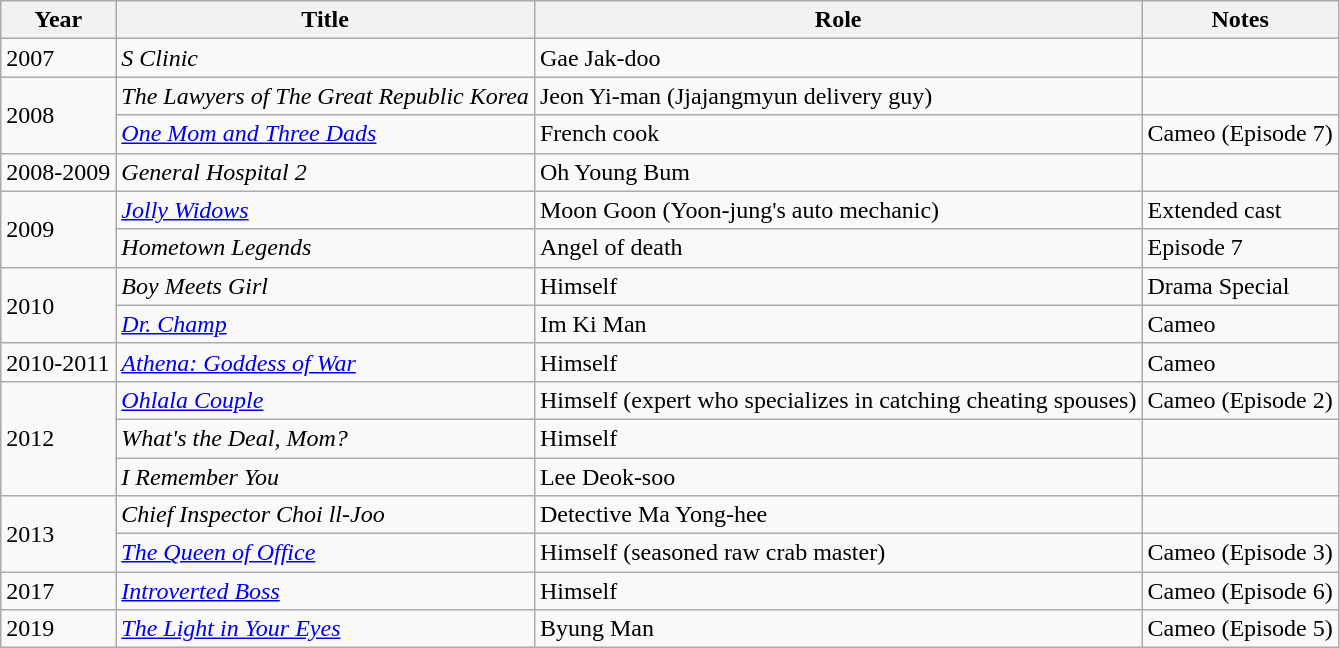<table class="wikitable">
<tr>
<th>Year</th>
<th>Title</th>
<th>Role</th>
<th>Notes</th>
</tr>
<tr>
<td>2007</td>
<td><em>S Clinic</em></td>
<td>Gae Jak-doo</td>
<td></td>
</tr>
<tr>
<td rowspan=2>2008</td>
<td><em>The Lawyers of The Great Republic Korea</em></td>
<td>Jeon Yi-man (Jjajangmyun delivery guy)</td>
<td></td>
</tr>
<tr>
<td><em><a href='#'>One Mom and Three Dads</a></em></td>
<td>French cook</td>
<td>Cameo (Episode 7)</td>
</tr>
<tr>
<td>2008-2009</td>
<td><em>General Hospital 2</em></td>
<td>Oh Young Bum</td>
<td></td>
</tr>
<tr>
<td rowspan=2>2009</td>
<td><em><a href='#'>Jolly Widows</a></em></td>
<td>Moon Goon (Yoon-jung's auto mechanic)</td>
<td>Extended cast</td>
</tr>
<tr>
<td><em>Hometown Legends</em></td>
<td>Angel of death</td>
<td>Episode 7</td>
</tr>
<tr>
<td rowspan=2>2010</td>
<td><em>Boy Meets Girl</em></td>
<td>Himself</td>
<td>Drama Special</td>
</tr>
<tr>
<td><em><a href='#'>Dr. Champ</a></em></td>
<td>Im Ki Man</td>
<td>Cameo</td>
</tr>
<tr>
<td>2010-2011</td>
<td><em><a href='#'>Athena: Goddess of War</a></em></td>
<td>Himself</td>
<td>Cameo</td>
</tr>
<tr>
<td rowspan=3>2012</td>
<td><em><a href='#'>Ohlala Couple</a></em></td>
<td>Himself (expert who specializes in catching cheating spouses)</td>
<td>Cameo (Episode 2)</td>
</tr>
<tr>
<td><em>What's the Deal, Mom?</em></td>
<td>Himself</td>
<td></td>
</tr>
<tr>
<td><em>I Remember You</em></td>
<td>Lee Deok-soo</td>
<td></td>
</tr>
<tr>
<td rowspan=2>2013</td>
<td><em>Chief Inspector Choi ll-Joo</em></td>
<td>Detective Ma Yong-hee</td>
<td></td>
</tr>
<tr>
<td><em><a href='#'>The Queen of Office</a></em></td>
<td>Himself (seasoned raw crab master)</td>
<td>Cameo (Episode 3)</td>
</tr>
<tr>
<td>2017</td>
<td><em><a href='#'>Introverted Boss</a></em></td>
<td>Himself</td>
<td>Cameo (Episode 6)</td>
</tr>
<tr>
<td>2019</td>
<td><em><a href='#'>The Light in Your Eyes</a></em></td>
<td>Byung Man</td>
<td>Cameo (Episode 5)</td>
</tr>
</table>
